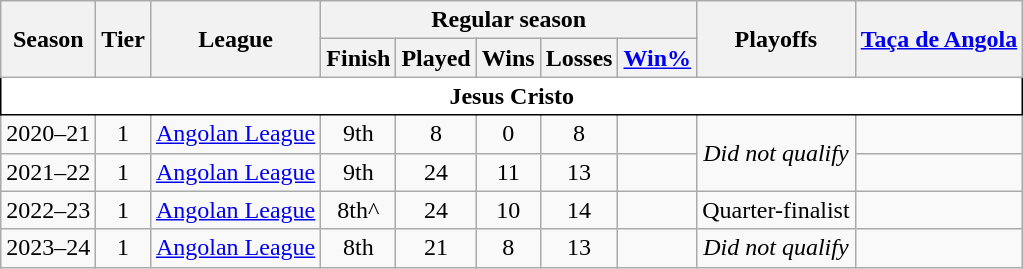<table class="wikitable plainrowheaders" summary="Season (sortable), Team, Conference, Conference finish (sortable), Division, Division finish (sortable), Wins (sortable), Losses (sortable), Win% (sortable), GB (sortable), Playoffs, Awards and Head coach" style="text-align:center; font-size:100%">
<tr>
<th rowspan="2" scope="col">Season</th>
<th rowspan="2" scope="col">Tier</th>
<th rowspan="2" scope="col">League</th>
<th colspan="5" scope="col">Regular season</th>
<th rowspan="2" scope="col">Playoffs</th>
<th rowspan="2" scope="col"><a href='#'>Taça de Angola</a></th>
</tr>
<tr>
<th scope="col">Finish</th>
<th scope="col">Played</th>
<th scope="col">Wins</th>
<th scope="col">Losses</th>
<th scope="col"><a href='#'>Win%</a></th>
</tr>
<tr class="sortbottom">
<td colspan="13" align="center" class="unsortable" style="border:1.5px solid black; background-color:white"><span><strong>Jesus Cristo</strong></span></td>
</tr>
<tr>
<td>2020–21</td>
<td>1</td>
<td><a href='#'>Angolan League</a></td>
<td>9th</td>
<td>8</td>
<td>0</td>
<td>8</td>
<td></td>
<td rowspan="2"><em>Did not qualify</em></td>
<td></td>
</tr>
<tr>
<td>2021–22</td>
<td>1</td>
<td><a href='#'>Angolan League</a></td>
<td>9th</td>
<td>24</td>
<td>11</td>
<td>13</td>
<td></td>
<td></td>
</tr>
<tr>
<td>2022–23</td>
<td>1</td>
<td><a href='#'>Angolan League</a></td>
<td>8th^</td>
<td>24</td>
<td>10</td>
<td>14</td>
<td></td>
<td>Quarter-finalist</td>
<td></td>
</tr>
<tr>
<td>2023–24</td>
<td>1</td>
<td><a href='#'>Angolan League</a></td>
<td>8th</td>
<td>21</td>
<td>8</td>
<td>13</td>
<td></td>
<td><em>Did not qualify</em></td>
<td></td>
</tr>
</table>
